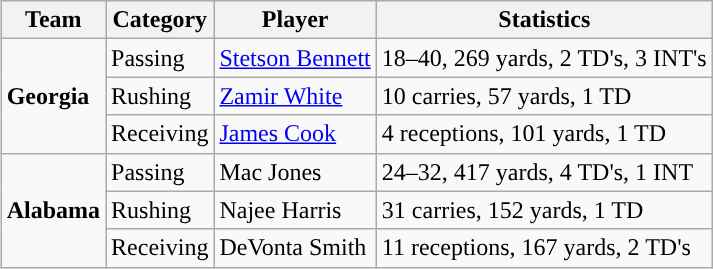<table class="wikitable" style="float: right;">
<tr>
<th>Team</th>
<th>Category</th>
<th>Player</th>
<th>Statistics</th>
</tr>
<tr>
<td rowspan=3><strong>Georgia</strong></td>
<td>Passing</td>
<td><a href='#'>Stetson Bennett</a></td>
<td>18–40, 269 yards, 2 TD's, 3 INT's</td>
</tr>
<tr>
<td>Rushing</td>
<td><a href='#'>Zamir White</a></td>
<td>10 carries, 57 yards, 1 TD</td>
</tr>
<tr>
<td>Receiving</td>
<td><a href='#'>James Cook</a></td>
<td>4 receptions, 101 yards, 1 TD</td>
</tr>
<tr>
<td rowspan=3><strong>Alabama</strong></td>
<td>Passing</td>
<td>Mac Jones</td>
<td>24–32, 417 yards, 4 TD's, 1 INT</td>
</tr>
<tr>
<td>Rushing</td>
<td>Najee Harris</td>
<td>31 carries, 152 yards, 1 TD</td>
</tr>
<tr>
<td>Receiving</td>
<td>DeVonta Smith</td>
<td>11 receptions, 167 yards, 2 TD's</td>
</tr>
</table>
